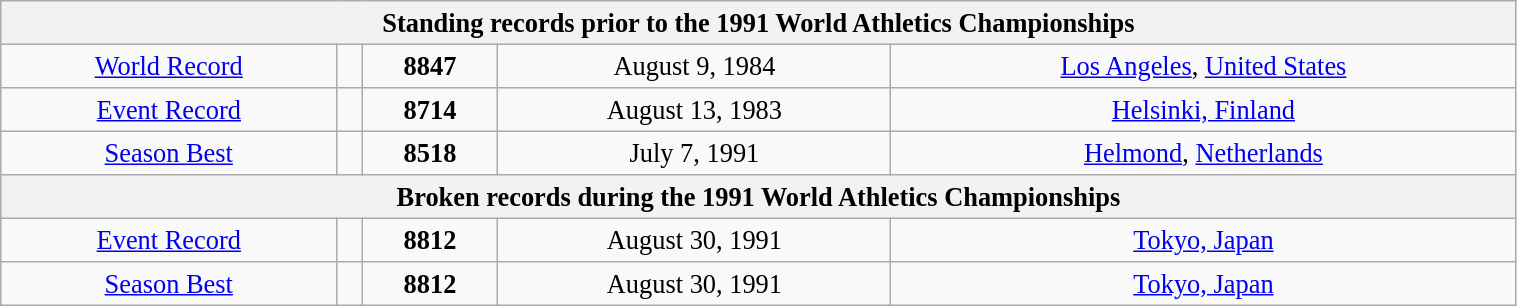<table class="wikitable" style=" text-align:center; font-size:110%;" width="80%">
<tr>
<th colspan="5">Standing records prior to the 1991 World Athletics Championships</th>
</tr>
<tr>
<td><a href='#'>World Record</a></td>
<td></td>
<td><strong>8847</strong></td>
<td>August 9, 1984</td>
<td> <a href='#'>Los Angeles</a>, <a href='#'>United States</a></td>
</tr>
<tr>
<td><a href='#'>Event Record</a></td>
<td></td>
<td><strong>8714</strong></td>
<td>August 13, 1983</td>
<td> <a href='#'>Helsinki, Finland</a></td>
</tr>
<tr>
<td><a href='#'>Season Best</a></td>
<td></td>
<td><strong>8518</strong></td>
<td>July 7, 1991</td>
<td> <a href='#'>Helmond</a>, <a href='#'>Netherlands</a></td>
</tr>
<tr>
<th colspan="5">Broken records during the 1991 World Athletics Championships</th>
</tr>
<tr>
<td><a href='#'>Event Record</a></td>
<td></td>
<td><strong>8812</strong></td>
<td>August 30, 1991</td>
<td> <a href='#'>Tokyo, Japan</a></td>
</tr>
<tr>
<td><a href='#'>Season Best</a></td>
<td></td>
<td><strong>8812</strong></td>
<td>August 30, 1991</td>
<td> <a href='#'>Tokyo, Japan</a></td>
</tr>
</table>
